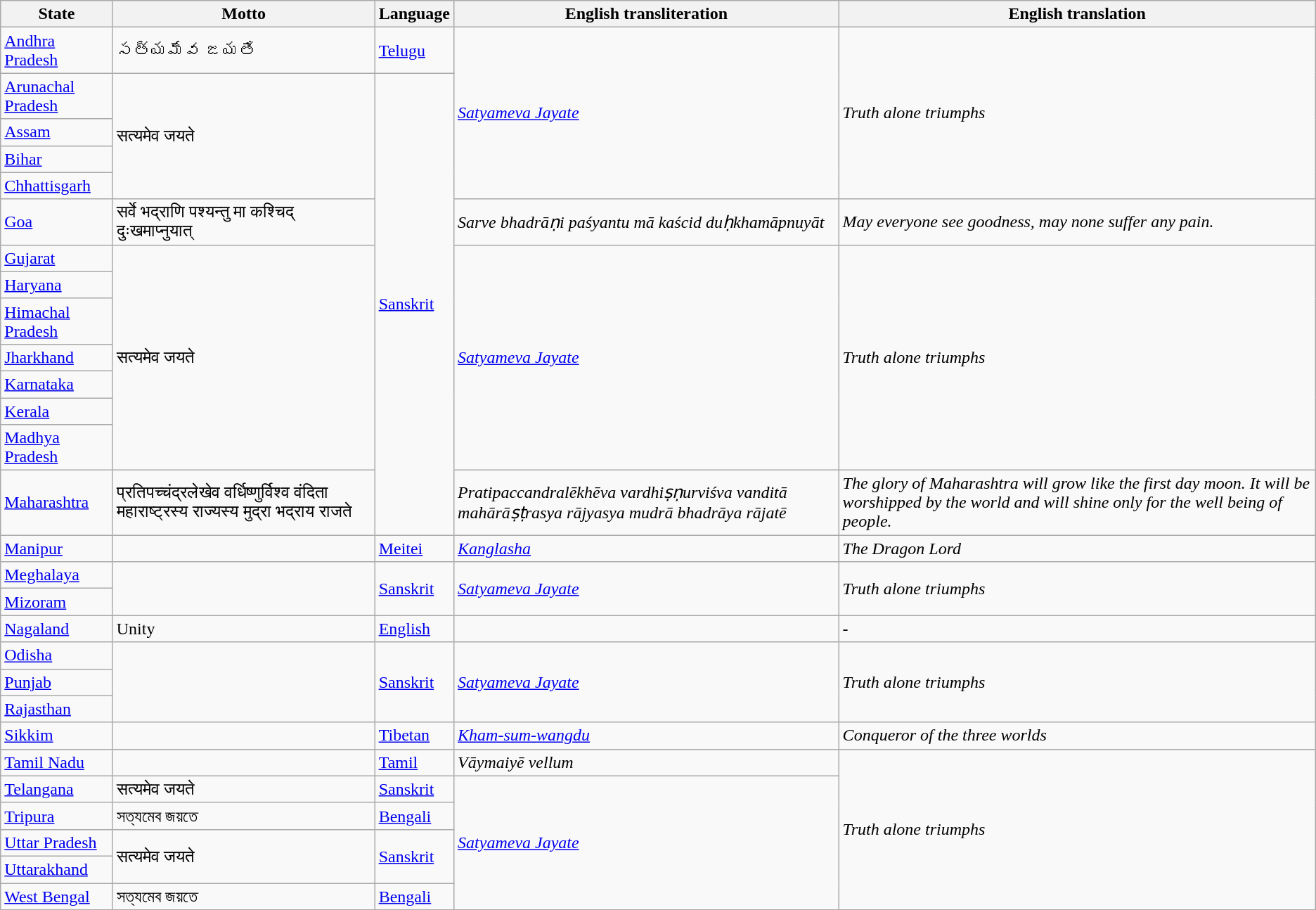<table class="wikitable sortable">
<tr>
<th>State</th>
<th>Motto</th>
<th>Language</th>
<th>English transliteration</th>
<th>English translation</th>
</tr>
<tr>
<td> <a href='#'>Andhra Pradesh</a></td>
<td>సత్యమేవ జయతే</td>
<td><a href='#'>Telugu</a></td>
<td rowspan="5"><em><a href='#'>Satyameva Jayate</a></em></td>
<td rowspan="5"><em>Truth alone triumphs</em></td>
</tr>
<tr>
<td> <a href='#'>Arunachal Pradesh</a></td>
<td rowspan="4">सत्यमेव जयते</td>
<td rowspan="13"><a href='#'>Sanskrit</a></td>
</tr>
<tr>
<td> <a href='#'>Assam</a></td>
</tr>
<tr>
<td> <a href='#'>Bihar</a></td>
</tr>
<tr>
<td> <a href='#'>Chhattisgarh</a></td>
</tr>
<tr>
<td> <a href='#'>Goa</a></td>
<td>सर्वे भद्राणि पश्यन्तु मा कश्चिद् दुःखमाप्नुयात् </td>
<td><em>Sarve bhadrāṇi paśyantu mā kaścid duḥkhamāpnuyāt</em></td>
<td><em>May everyone see goodness, may none suffer any pain.</em></td>
</tr>
<tr>
<td> <a href='#'>Gujarat</a></td>
<td rowspan="7">सत्यमेव जयते</td>
<td rowspan="7"><em><a href='#'>Satyameva Jayate</a></em></td>
<td rowspan="7"><em>Truth alone triumphs</em></td>
</tr>
<tr>
<td> <a href='#'>Haryana</a></td>
</tr>
<tr>
<td> <a href='#'>Himachal Pradesh</a></td>
</tr>
<tr>
<td> <a href='#'>Jharkhand</a></td>
</tr>
<tr>
<td> <a href='#'>Karnataka</a></td>
</tr>
<tr>
<td> <a href='#'>Kerala</a></td>
</tr>
<tr>
<td> <a href='#'>Madhya Pradesh</a></td>
</tr>
<tr>
<td> <a href='#'>Maharashtra</a></td>
<td>प्रतिपच्चंद्रलेखेव वर्धिष्णुर्विश्व वंदिता महाराष्ट्रस्य राज्यस्य मुद्रा भद्राय राजते </td>
<td><em>Pratipaccandralēkhēva vardhiṣṇurviśva vanditā mahārāṣṭrasya rājyasya mudrā bhadrāya rājatē</em></td>
<td><em>The glory of Maharashtra will grow like the first day moon. It will be worshipped by the world and will shine only for the well being of people.</em></td>
</tr>
<tr>
<td> <a href='#'>Manipur</a></td>
<td></td>
<td><a href='#'>Meitei</a></td>
<td><em><a href='#'>Kanglasha</a></em></td>
<td><em>The Dragon Lord</em></td>
</tr>
<tr>
<td> <a href='#'>Meghalaya</a></td>
<td rowspan="2"></td>
<td rowspan="2"><a href='#'>Sanskrit</a></td>
<td rowspan="2"><em><a href='#'>Satyameva Jayate</a></em></td>
<td rowspan="2"><em>Truth alone triumphs</em></td>
</tr>
<tr>
<td> <a href='#'>Mizoram</a></td>
</tr>
<tr>
<td><a href='#'>Nagaland</a></td>
<td>Unity </td>
<td><a href='#'>English</a></td>
<td></td>
<td>-</td>
</tr>
<tr>
<td> <a href='#'>Odisha</a></td>
<td rowspan="3"></td>
<td rowspan="3"><a href='#'>Sanskrit</a></td>
<td rowspan="3"><em><a href='#'>Satyameva Jayate</a></em></td>
<td rowspan="3"><em>Truth alone triumphs</em></td>
</tr>
<tr>
<td> <a href='#'>Punjab</a></td>
</tr>
<tr>
<td> <a href='#'>Rajasthan</a></td>
</tr>
<tr>
<td> <a href='#'>Sikkim</a></td>
<td> </td>
<td><a href='#'>Tibetan</a></td>
<td><em><a href='#'>Kham-sum-wangdu</a></em></td>
<td><em>Conqueror of the three worlds</em></td>
</tr>
<tr>
<td> <a href='#'>Tamil Nadu</a></td>
<td> </td>
<td><a href='#'>Tamil</a></td>
<td><em>Vāymaiyē vellum</em></td>
<td rowspan="6"><em>Truth alone triumphs</em></td>
</tr>
<tr>
<td><a href='#'>Telangana</a></td>
<td>सत्यमेव जयते</td>
<td><a href='#'>Sanskrit</a></td>
<td rowspan="5"><em><a href='#'>Satyameva Jayate</a></em></td>
</tr>
<tr>
<td> <a href='#'>Tripura</a></td>
<td>সত্যমেব জয়তে</td>
<td><a href='#'>Bengali</a></td>
</tr>
<tr>
<td> <a href='#'>Uttar Pradesh</a></td>
<td rowspan="2">सत्यमेव जयते</td>
<td rowspan="2"><a href='#'>Sanskrit</a></td>
</tr>
<tr>
<td> <a href='#'>Uttarakhand</a></td>
</tr>
<tr>
<td> <a href='#'>West Bengal</a></td>
<td>সত্যমেব জয়তে</td>
<td><a href='#'>Bengali</a></td>
</tr>
</table>
